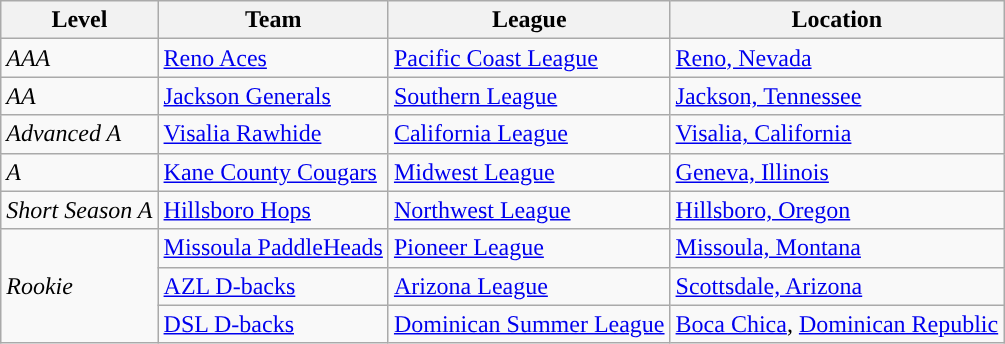<table class="wikitable">
<tr>
<th style="text-align:center; ">Level</th>
<th style="text-align:center; ">Team</th>
<th style="text-align:center; ">League</th>
<th style="text-align:center; ">Location</th>
</tr>
<tr>
<td><em>AAA</em></td>
<td><a href='#'>Reno Aces</a></td>
<td><a href='#'>Pacific Coast League</a></td>
<td><a href='#'>Reno, Nevada</a></td>
</tr>
<tr>
<td><em>AA</em></td>
<td><a href='#'>Jackson Generals</a></td>
<td><a href='#'>Southern League</a></td>
<td><a href='#'>Jackson, Tennessee</a></td>
</tr>
<tr>
<td><em>Advanced A</em></td>
<td><a href='#'>Visalia Rawhide</a></td>
<td><a href='#'>California League</a></td>
<td><a href='#'>Visalia, California</a></td>
</tr>
<tr>
<td><em>A</em></td>
<td><a href='#'>Kane County Cougars</a></td>
<td><a href='#'>Midwest League</a></td>
<td><a href='#'>Geneva, Illinois</a></td>
</tr>
<tr>
<td><em>Short Season A</em></td>
<td><a href='#'>Hillsboro Hops</a></td>
<td><a href='#'>Northwest League</a></td>
<td><a href='#'>Hillsboro, Oregon</a></td>
</tr>
<tr>
<td rowspan=4><em>Rookie</em></td>
<td><a href='#'>Missoula PaddleHeads</a></td>
<td><a href='#'>Pioneer League</a></td>
<td><a href='#'>Missoula, Montana</a></td>
</tr>
<tr>
<td><a href='#'>AZL D-backs</a></td>
<td><a href='#'>Arizona League</a></td>
<td><a href='#'>Scottsdale, Arizona</a></td>
</tr>
<tr>
<td><a href='#'>DSL D-backs</a></td>
<td><a href='#'>Dominican Summer League</a></td>
<td><a href='#'>Boca Chica</a>, <a href='#'>Dominican Republic</a></td>
</tr>
</table>
